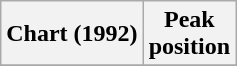<table class="wikitable plainrowheaders" style="text-align:center">
<tr>
<th scope="col">Chart (1992)</th>
<th scope="col">Peak<br>position</th>
</tr>
<tr>
</tr>
</table>
